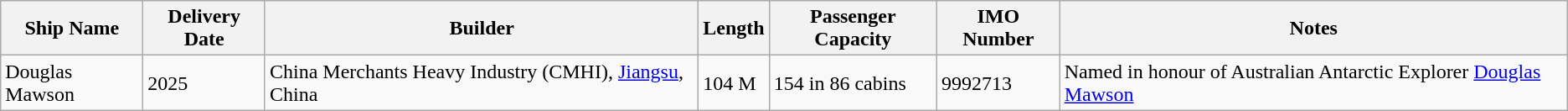<table class="wikitable">
<tr>
<th>Ship Name</th>
<th>Delivery Date</th>
<th>Builder</th>
<th>Length</th>
<th>Passenger Capacity</th>
<th>IMO Number</th>
<th>Notes</th>
</tr>
<tr>
<td>Douglas Mawson</td>
<td>2025</td>
<td>China Merchants Heavy Industry (CMHI), <a href='#'>Jiangsu</a>, China</td>
<td>104 M</td>
<td>154 in 86 cabins</td>
<td>9992713</td>
<td>Named in honour of Australian Antarctic Explorer <a href='#'>Douglas Mawson</a></td>
</tr>
</table>
